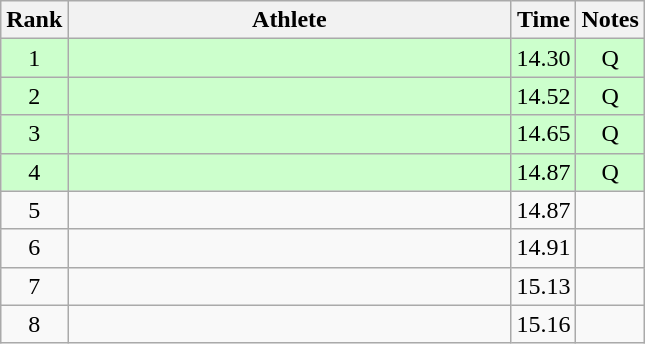<table class="wikitable" style="text-align:center">
<tr>
<th>Rank</th>
<th Style="width:18em">Athlete</th>
<th>Time</th>
<th>Notes</th>
</tr>
<tr style="background:#cfc">
<td>1</td>
<td style="text-align:left"></td>
<td>14.30</td>
<td>Q</td>
</tr>
<tr style="background:#cfc">
<td>2</td>
<td style="text-align:left"></td>
<td>14.52</td>
<td>Q</td>
</tr>
<tr style="background:#cfc">
<td>3</td>
<td style="text-align:left"></td>
<td>14.65</td>
<td>Q</td>
</tr>
<tr style="background:#cfc">
<td>4</td>
<td style="text-align:left"></td>
<td>14.87</td>
<td>Q</td>
</tr>
<tr>
<td>5</td>
<td style="text-align:left"></td>
<td>14.87</td>
<td></td>
</tr>
<tr>
<td>6</td>
<td style="text-align:left"></td>
<td>14.91</td>
<td></td>
</tr>
<tr>
<td>7</td>
<td style="text-align:left"></td>
<td>15.13</td>
<td></td>
</tr>
<tr>
<td>8</td>
<td style="text-align:left"></td>
<td>15.16</td>
<td></td>
</tr>
</table>
